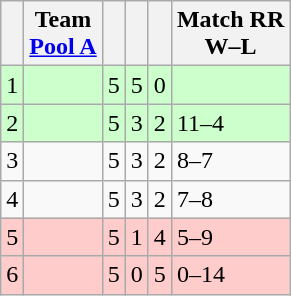<table class="wikitable">
<tr>
<th Pos></th>
<th>Team <br> <a href='#'>Pool A</a></th>
<th Played></th>
<th Won></th>
<th Lost></th>
<th>Match RR <br>W–L</th>
</tr>
<tr style="background: #ccffcc;">
<td>1</td>
<td></td>
<td>5</td>
<td>5</td>
<td>0</td>
<td></td>
</tr>
<tr style="background: #ccffcc;">
<td>2</td>
<td></td>
<td>5</td>
<td>3</td>
<td>2</td>
<td>11–4</td>
</tr>
<tr>
<td>3</td>
<td></td>
<td>5</td>
<td>3</td>
<td>2</td>
<td>8–7</td>
</tr>
<tr>
<td>4</td>
<td></td>
<td>5</td>
<td>3</td>
<td>2</td>
<td>7–8</td>
</tr>
<tr style="background: #ffcccc;">
<td>5</td>
<td></td>
<td>5</td>
<td>1</td>
<td>4</td>
<td>5–9</td>
</tr>
<tr style="background: #ffcccc;">
<td>6</td>
<td></td>
<td>5</td>
<td>0</td>
<td>5</td>
<td>0–14</td>
</tr>
</table>
